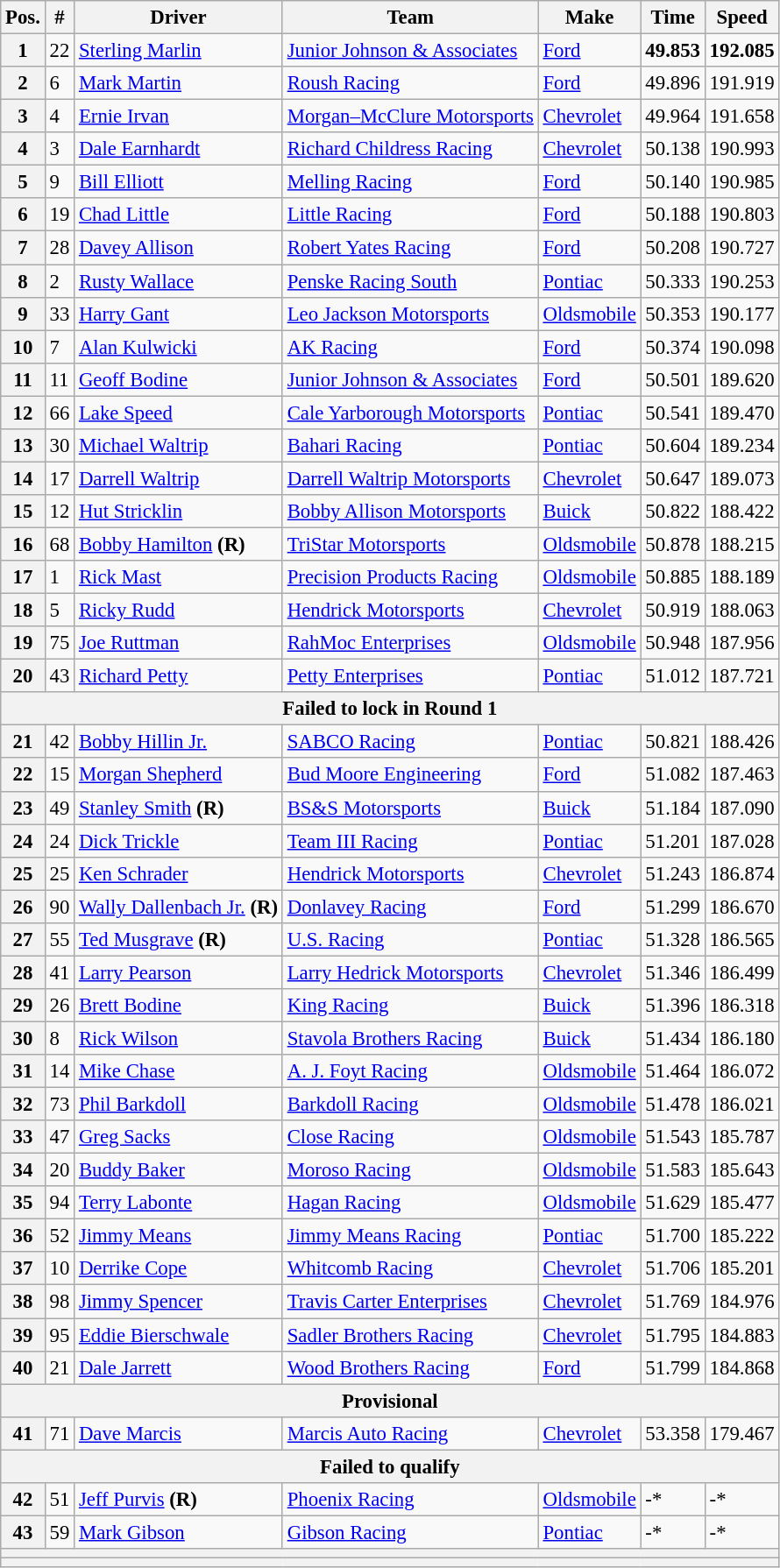<table class="wikitable" style="font-size:95%">
<tr>
<th>Pos.</th>
<th>#</th>
<th>Driver</th>
<th>Team</th>
<th>Make</th>
<th>Time</th>
<th>Speed</th>
</tr>
<tr>
<th>1</th>
<td>22</td>
<td><a href='#'>Sterling Marlin</a></td>
<td><a href='#'>Junior Johnson & Associates</a></td>
<td><a href='#'>Ford</a></td>
<td><strong>49.853</strong></td>
<td><strong>192.085</strong></td>
</tr>
<tr>
<th>2</th>
<td>6</td>
<td><a href='#'>Mark Martin</a></td>
<td><a href='#'>Roush Racing</a></td>
<td><a href='#'>Ford</a></td>
<td>49.896</td>
<td>191.919</td>
</tr>
<tr>
<th>3</th>
<td>4</td>
<td><a href='#'>Ernie Irvan</a></td>
<td><a href='#'>Morgan–McClure Motorsports</a></td>
<td><a href='#'>Chevrolet</a></td>
<td>49.964</td>
<td>191.658</td>
</tr>
<tr>
<th>4</th>
<td>3</td>
<td><a href='#'>Dale Earnhardt</a></td>
<td><a href='#'>Richard Childress Racing</a></td>
<td><a href='#'>Chevrolet</a></td>
<td>50.138</td>
<td>190.993</td>
</tr>
<tr>
<th>5</th>
<td>9</td>
<td><a href='#'>Bill Elliott</a></td>
<td><a href='#'>Melling Racing</a></td>
<td><a href='#'>Ford</a></td>
<td>50.140</td>
<td>190.985</td>
</tr>
<tr>
<th>6</th>
<td>19</td>
<td><a href='#'>Chad Little</a></td>
<td><a href='#'>Little Racing</a></td>
<td><a href='#'>Ford</a></td>
<td>50.188</td>
<td>190.803</td>
</tr>
<tr>
<th>7</th>
<td>28</td>
<td><a href='#'>Davey Allison</a></td>
<td><a href='#'>Robert Yates Racing</a></td>
<td><a href='#'>Ford</a></td>
<td>50.208</td>
<td>190.727</td>
</tr>
<tr>
<th>8</th>
<td>2</td>
<td><a href='#'>Rusty Wallace</a></td>
<td><a href='#'>Penske Racing South</a></td>
<td><a href='#'>Pontiac</a></td>
<td>50.333</td>
<td>190.253</td>
</tr>
<tr>
<th>9</th>
<td>33</td>
<td><a href='#'>Harry Gant</a></td>
<td><a href='#'>Leo Jackson Motorsports</a></td>
<td><a href='#'>Oldsmobile</a></td>
<td>50.353</td>
<td>190.177</td>
</tr>
<tr>
<th>10</th>
<td>7</td>
<td><a href='#'>Alan Kulwicki</a></td>
<td><a href='#'>AK Racing</a></td>
<td><a href='#'>Ford</a></td>
<td>50.374</td>
<td>190.098</td>
</tr>
<tr>
<th>11</th>
<td>11</td>
<td><a href='#'>Geoff Bodine</a></td>
<td><a href='#'>Junior Johnson & Associates</a></td>
<td><a href='#'>Ford</a></td>
<td>50.501</td>
<td>189.620</td>
</tr>
<tr>
<th>12</th>
<td>66</td>
<td><a href='#'>Lake Speed</a></td>
<td><a href='#'>Cale Yarborough Motorsports</a></td>
<td><a href='#'>Pontiac</a></td>
<td>50.541</td>
<td>189.470</td>
</tr>
<tr>
<th>13</th>
<td>30</td>
<td><a href='#'>Michael Waltrip</a></td>
<td><a href='#'>Bahari Racing</a></td>
<td><a href='#'>Pontiac</a></td>
<td>50.604</td>
<td>189.234</td>
</tr>
<tr>
<th>14</th>
<td>17</td>
<td><a href='#'>Darrell Waltrip</a></td>
<td><a href='#'>Darrell Waltrip Motorsports</a></td>
<td><a href='#'>Chevrolet</a></td>
<td>50.647</td>
<td>189.073</td>
</tr>
<tr>
<th>15</th>
<td>12</td>
<td><a href='#'>Hut Stricklin</a></td>
<td><a href='#'>Bobby Allison Motorsports</a></td>
<td><a href='#'>Buick</a></td>
<td>50.822</td>
<td>188.422</td>
</tr>
<tr>
<th>16</th>
<td>68</td>
<td><a href='#'>Bobby Hamilton</a> <strong>(R)</strong></td>
<td><a href='#'>TriStar Motorsports</a></td>
<td><a href='#'>Oldsmobile</a></td>
<td>50.878</td>
<td>188.215</td>
</tr>
<tr>
<th>17</th>
<td>1</td>
<td><a href='#'>Rick Mast</a></td>
<td><a href='#'>Precision Products Racing</a></td>
<td><a href='#'>Oldsmobile</a></td>
<td>50.885</td>
<td>188.189</td>
</tr>
<tr>
<th>18</th>
<td>5</td>
<td><a href='#'>Ricky Rudd</a></td>
<td><a href='#'>Hendrick Motorsports</a></td>
<td><a href='#'>Chevrolet</a></td>
<td>50.919</td>
<td>188.063</td>
</tr>
<tr>
<th>19</th>
<td>75</td>
<td><a href='#'>Joe Ruttman</a></td>
<td><a href='#'>RahMoc Enterprises</a></td>
<td><a href='#'>Oldsmobile</a></td>
<td>50.948</td>
<td>187.956</td>
</tr>
<tr>
<th>20</th>
<td>43</td>
<td><a href='#'>Richard Petty</a></td>
<td><a href='#'>Petty Enterprises</a></td>
<td><a href='#'>Pontiac</a></td>
<td>51.012</td>
<td>187.721</td>
</tr>
<tr>
<th colspan="7">Failed to lock in Round 1</th>
</tr>
<tr>
<th>21</th>
<td>42</td>
<td><a href='#'>Bobby Hillin Jr.</a></td>
<td><a href='#'>SABCO Racing</a></td>
<td><a href='#'>Pontiac</a></td>
<td>50.821</td>
<td>188.426</td>
</tr>
<tr>
<th>22</th>
<td>15</td>
<td><a href='#'>Morgan Shepherd</a></td>
<td><a href='#'>Bud Moore Engineering</a></td>
<td><a href='#'>Ford</a></td>
<td>51.082</td>
<td>187.463</td>
</tr>
<tr>
<th>23</th>
<td>49</td>
<td><a href='#'>Stanley Smith</a> <strong>(R)</strong></td>
<td><a href='#'>BS&S Motorsports</a></td>
<td><a href='#'>Buick</a></td>
<td>51.184</td>
<td>187.090</td>
</tr>
<tr>
<th>24</th>
<td>24</td>
<td><a href='#'>Dick Trickle</a></td>
<td><a href='#'>Team III Racing</a></td>
<td><a href='#'>Pontiac</a></td>
<td>51.201</td>
<td>187.028</td>
</tr>
<tr>
<th>25</th>
<td>25</td>
<td><a href='#'>Ken Schrader</a></td>
<td><a href='#'>Hendrick Motorsports</a></td>
<td><a href='#'>Chevrolet</a></td>
<td>51.243</td>
<td>186.874</td>
</tr>
<tr>
<th>26</th>
<td>90</td>
<td><a href='#'>Wally Dallenbach Jr.</a> <strong>(R)</strong></td>
<td><a href='#'>Donlavey Racing</a></td>
<td><a href='#'>Ford</a></td>
<td>51.299</td>
<td>186.670</td>
</tr>
<tr>
<th>27</th>
<td>55</td>
<td><a href='#'>Ted Musgrave</a> <strong>(R)</strong></td>
<td><a href='#'>U.S. Racing</a></td>
<td><a href='#'>Pontiac</a></td>
<td>51.328</td>
<td>186.565</td>
</tr>
<tr>
<th>28</th>
<td>41</td>
<td><a href='#'>Larry Pearson</a></td>
<td><a href='#'>Larry Hedrick Motorsports</a></td>
<td><a href='#'>Chevrolet</a></td>
<td>51.346</td>
<td>186.499</td>
</tr>
<tr>
<th>29</th>
<td>26</td>
<td><a href='#'>Brett Bodine</a></td>
<td><a href='#'>King Racing</a></td>
<td><a href='#'>Buick</a></td>
<td>51.396</td>
<td>186.318</td>
</tr>
<tr>
<th>30</th>
<td>8</td>
<td><a href='#'>Rick Wilson</a></td>
<td><a href='#'>Stavola Brothers Racing</a></td>
<td><a href='#'>Buick</a></td>
<td>51.434</td>
<td>186.180</td>
</tr>
<tr>
<th>31</th>
<td>14</td>
<td><a href='#'>Mike Chase</a></td>
<td><a href='#'>A. J. Foyt Racing</a></td>
<td><a href='#'>Oldsmobile</a></td>
<td>51.464</td>
<td>186.072</td>
</tr>
<tr>
<th>32</th>
<td>73</td>
<td><a href='#'>Phil Barkdoll</a></td>
<td><a href='#'>Barkdoll Racing</a></td>
<td><a href='#'>Oldsmobile</a></td>
<td>51.478</td>
<td>186.021</td>
</tr>
<tr>
<th>33</th>
<td>47</td>
<td><a href='#'>Greg Sacks</a></td>
<td><a href='#'>Close Racing</a></td>
<td><a href='#'>Oldsmobile</a></td>
<td>51.543</td>
<td>185.787</td>
</tr>
<tr>
<th>34</th>
<td>20</td>
<td><a href='#'>Buddy Baker</a></td>
<td><a href='#'>Moroso Racing</a></td>
<td><a href='#'>Oldsmobile</a></td>
<td>51.583</td>
<td>185.643</td>
</tr>
<tr>
<th>35</th>
<td>94</td>
<td><a href='#'>Terry Labonte</a></td>
<td><a href='#'>Hagan Racing</a></td>
<td><a href='#'>Oldsmobile</a></td>
<td>51.629</td>
<td>185.477</td>
</tr>
<tr>
<th>36</th>
<td>52</td>
<td><a href='#'>Jimmy Means</a></td>
<td><a href='#'>Jimmy Means Racing</a></td>
<td><a href='#'>Pontiac</a></td>
<td>51.700</td>
<td>185.222</td>
</tr>
<tr>
<th>37</th>
<td>10</td>
<td><a href='#'>Derrike Cope</a></td>
<td><a href='#'>Whitcomb Racing</a></td>
<td><a href='#'>Chevrolet</a></td>
<td>51.706</td>
<td>185.201</td>
</tr>
<tr>
<th>38</th>
<td>98</td>
<td><a href='#'>Jimmy Spencer</a></td>
<td><a href='#'>Travis Carter Enterprises</a></td>
<td><a href='#'>Chevrolet</a></td>
<td>51.769</td>
<td>184.976</td>
</tr>
<tr>
<th>39</th>
<td>95</td>
<td><a href='#'>Eddie Bierschwale</a></td>
<td><a href='#'>Sadler Brothers Racing</a></td>
<td><a href='#'>Chevrolet</a></td>
<td>51.795</td>
<td>184.883</td>
</tr>
<tr>
<th>40</th>
<td>21</td>
<td><a href='#'>Dale Jarrett</a></td>
<td><a href='#'>Wood Brothers Racing</a></td>
<td><a href='#'>Ford</a></td>
<td>51.799</td>
<td>184.868</td>
</tr>
<tr>
<th colspan="7">Provisional</th>
</tr>
<tr>
<th>41</th>
<td>71</td>
<td><a href='#'>Dave Marcis</a></td>
<td><a href='#'>Marcis Auto Racing</a></td>
<td><a href='#'>Chevrolet</a></td>
<td>53.358</td>
<td>179.467</td>
</tr>
<tr>
<th colspan="7">Failed to qualify</th>
</tr>
<tr>
<th>42</th>
<td>51</td>
<td><a href='#'>Jeff Purvis</a> <strong>(R)</strong></td>
<td><a href='#'>Phoenix Racing</a></td>
<td><a href='#'>Oldsmobile</a></td>
<td>-*</td>
<td>-*</td>
</tr>
<tr>
<th>43</th>
<td>59</td>
<td><a href='#'>Mark Gibson</a></td>
<td><a href='#'>Gibson Racing</a></td>
<td><a href='#'>Pontiac</a></td>
<td>-*</td>
<td>-*</td>
</tr>
<tr>
<th colspan="7"></th>
</tr>
<tr>
<th colspan="7"></th>
</tr>
</table>
